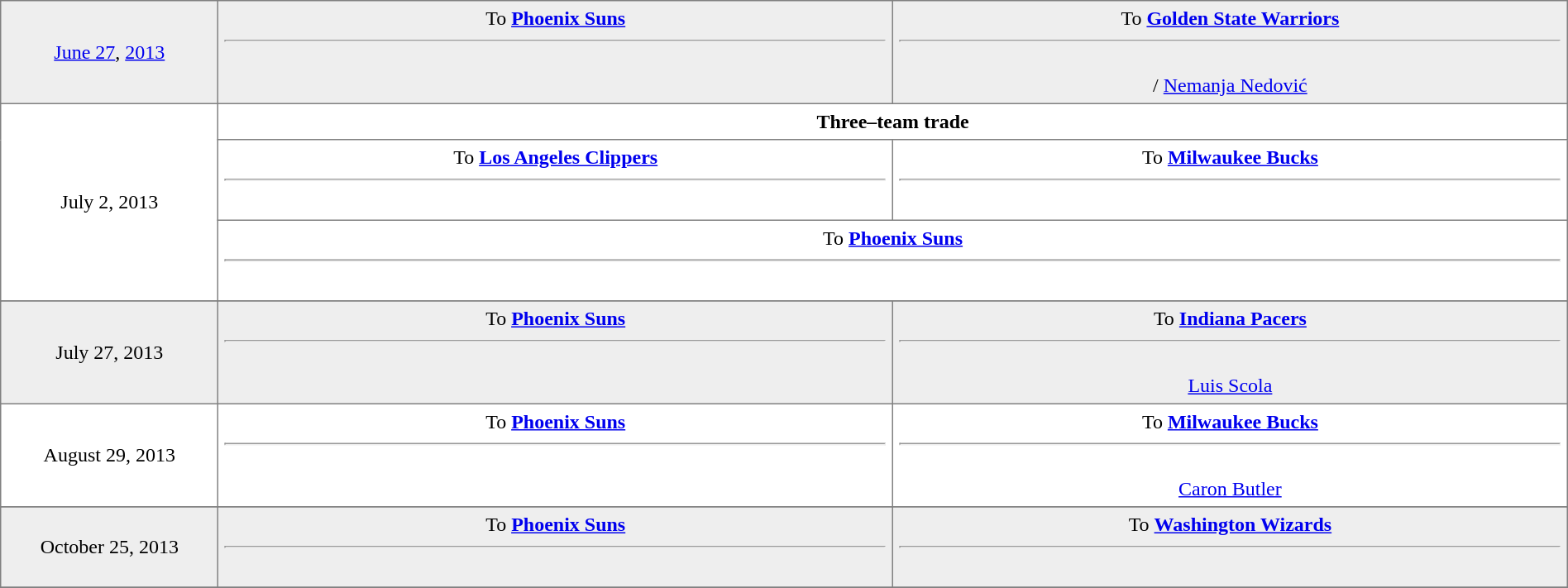<table border="1" style="border-collapse:collapse; text-align:center; width:100%;" cellpadding="5">
<tr style="background:#eee;">
<td style="width:10%"><a href='#'>June 27</a>, <a href='#'>2013</a><br></td>
<td style="width:31%; vertical-align:top;">To <strong><a href='#'>Phoenix Suns</a></strong><hr><br></td>
<td style="width:31%; vertical-align:top;">To <strong><a href='#'>Golden State Warriors</a></strong><hr><br>/ <a href='#'>Nemanja Nedović</a></td>
</tr>
<tr>
<td rowspan=3>July 2, 2013</td>
<td colspan=2><strong>Three–team trade</strong></td>
</tr>
<tr>
<td align="width:31%" valign="top">To <strong><a href='#'>Los Angeles Clippers</a></strong><hr><br></td>
<td align="width:31%" valign="top">To <strong><a href='#'>Milwaukee Bucks</a></strong><hr><br></td>
</tr>
<tr>
<td colspan="2" align="center" valign="top">To <strong><a href='#'>Phoenix Suns</a></strong><hr><br></td>
</tr>
<tr>
</tr>
<tr style="background:#eee;">
<td style="width:10%">July 27, 2013<br></td>
<td style="width:31%; vertical-align:top;">To <strong><a href='#'>Phoenix Suns</a></strong><hr><br></td>
<td style="width:31%; vertical-align:top;">To <strong><a href='#'>Indiana Pacers</a></strong><hr><br> <a href='#'>Luis Scola</a></td>
</tr>
<tr>
<td style="width:10%">August 29, 2013<br></td>
<td style="width:31%; vertical-align:top;">To <strong><a href='#'>Phoenix Suns</a></strong><hr><br></td>
<td style="width:31%; vertical-align:top;">To <strong><a href='#'>Milwaukee Bucks</a></strong><hr><br> <a href='#'>Caron Butler</a></td>
</tr>
<tr>
</tr>
<tr style="background:#eee;">
<td style="width:10%">October 25, 2013<br></td>
<td style="width:31%; vertical-align:top;">To <strong><a href='#'>Phoenix Suns</a></strong><hr><br></td>
<td style="width:31%; vertical-align:top;">To <strong><a href='#'>Washington Wizards</a></strong><hr><br></td>
</tr>
<tr>
</tr>
</table>
